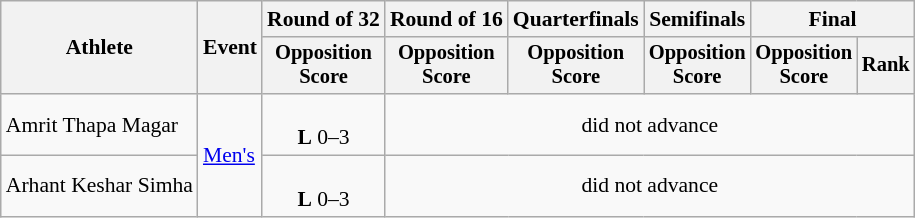<table class=wikitable style="font-size:90%; text-align:center;">
<tr>
<th rowspan="2">Athlete</th>
<th rowspan="2">Event</th>
<th>Round of 32</th>
<th>Round of 16</th>
<th>Quarterfinals</th>
<th>Semifinals</th>
<th colspan=2>Final</th>
</tr>
<tr style="font-size:95%">
<th>Opposition<br>Score</th>
<th>Opposition<br>Score</th>
<th>Opposition<br>Score</th>
<th>Opposition<br>Score</th>
<th>Opposition<br>Score</th>
<th>Rank</th>
</tr>
<tr>
<td align=left>Amrit Thapa Magar</td>
<td align=left rowspan=2><a href='#'>Men's</a></td>
<td><br><strong>L</strong> 0–3</td>
<td colspan=5>did not advance</td>
</tr>
<tr>
<td align=left>Arhant Keshar Simha</td>
<td><br><strong>L</strong> 0–3</td>
<td colspan=5>did not advance</td>
</tr>
</table>
